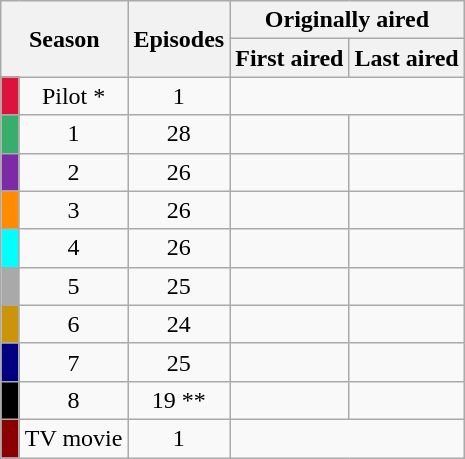<table class="wikitable plainrowheaders" style="text-align:center;">
<tr>
<th colspan="2" rowspan="2">Season</th>
<th rowspan="2">Episodes</th>
<th colspan="2">Originally aired</th>
</tr>
<tr>
<th>First aired</th>
<th>Last aired</th>
</tr>
<tr>
<td style="width:5px; background:#DC143C"></td>
<td>Pilot *</td>
<td>1</td>
<td colspan="2"></td>
</tr>
<tr>
<td style="width:5px; background:#39AE6C"></td>
<td>1</td>
<td>28</td>
<td></td>
<td></td>
</tr>
<tr>
<td style="width:5px; background:#7D2AA6"></td>
<td>2</td>
<td>26</td>
<td></td>
<td></td>
</tr>
<tr>
<td style="width:5px; background:#FF8C00"></td>
<td>3</td>
<td>26</td>
<td></td>
<td></td>
</tr>
<tr>
<td style="width:5px; background:#00FFFF"></td>
<td>4</td>
<td>26</td>
<td></td>
<td></td>
</tr>
<tr>
<td style="width:5px; background:#A9A9A9"></td>
<td>5</td>
<td>25</td>
<td></td>
<td></td>
</tr>
<tr>
<td style="width:5px; background:#CA940C"></td>
<td>6</td>
<td>24</td>
<td></td>
<td></td>
</tr>
<tr>
<td style="width:5px; background:#000080"></td>
<td>7</td>
<td>25</td>
<td></td>
<td></td>
</tr>
<tr>
<td style="width:5px; background:#000000"></td>
<td>8</td>
<td>19 **</td>
<td></td>
<td></td>
</tr>
<tr>
<td style="width:5px; background:#8B0000"></td>
<td>TV movie</td>
<td>1</td>
<td colspan=2></td>
</tr>
</table>
